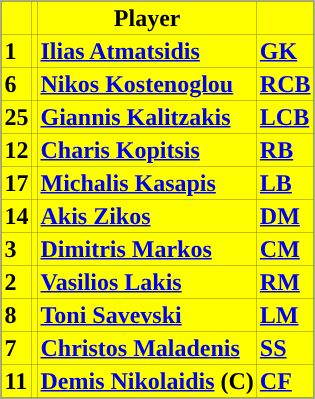<table class="toccolours" border="0" cellpadding="2" cellspacing="0" align="center" style="margin: 0.5em 0 1em 1em; background: #000000; border: 1px #aaaaaa solid;">
<tr bgcolor=#FFFF00>
<th></th>
<th></th>
<th>Player</th>
<th></th>
</tr>
<tr bgcolor=#FFFF00>
<td><strong>1</strong></td>
<td></td>
<td><a href='#'><span><strong>Ilias Atmatsidis</strong></span></a></td>
<td><a href='#'><strong>GK</strong></a></td>
</tr>
<tr bgcolor=#FFFF00>
<td><strong>6</strong></td>
<td></td>
<td><a href='#'><span><strong>Nikos Kostenoglou</strong></span></a></td>
<td><a href='#'><strong>RCB</strong></a></td>
</tr>
<tr bgcolor=#FFFF00>
<td><strong>25</strong></td>
<td></td>
<td><a href='#'><span><strong>Giannis Kalitzakis</strong></span></a></td>
<td><a href='#'><strong>LCB</strong></a></td>
</tr>
<tr bgcolor=#FFFF00>
<td><strong>12</strong></td>
<td></td>
<td><a href='#'><span><strong>Charis Kopitsis</strong></span></a></td>
<td><a href='#'><strong>RB</strong></a></td>
</tr>
<tr bgcolor=#FFFF00>
<td><strong>17</strong></td>
<td></td>
<td><a href='#'><span><strong>Michalis Kasapis</strong></span></a></td>
<td><a href='#'><strong>LB</strong></a></td>
</tr>
<tr bgcolor=#FFFF00>
<td><strong>14</strong></td>
<td></td>
<td><a href='#'><span><strong>Akis Zikos</strong></span></a></td>
<td><a href='#'><strong>DM</strong></a></td>
</tr>
<tr bgcolor=#FFFF00>
<td><strong>3</strong></td>
<td></td>
<td><a href='#'><span><strong>Dimitris Markos</strong></span></a></td>
<td><a href='#'><strong>CM</strong></a></td>
</tr>
<tr bgcolor=#FFFF00>
<td><strong>2</strong></td>
<td></td>
<td><a href='#'><span><strong>Vasilios Lakis</strong></span></a></td>
<td><a href='#'><strong>RM</strong></a></td>
</tr>
<tr bgcolor=#FFFF00>
<td><strong>8</strong></td>
<td></td>
<td><a href='#'><span><strong>Toni Savevski</strong></span></a></td>
<td><a href='#'><strong>LM</strong></a></td>
</tr>
<tr bgcolor=#FFFF00>
<td><strong>7</strong></td>
<td></td>
<td><a href='#'><span><strong>Christos Maladenis</strong></span></a></td>
<td><a href='#'><strong>SS</strong></a></td>
</tr>
<tr bgcolor=#FFFF00>
<td><strong>11</strong></td>
<td></td>
<td><a href='#'><span><strong>Demis Nikolaidis</strong></span></a> <strong>(C)</strong></td>
<td><a href='#'><strong>CF</strong></a></td>
</tr>
</table>
